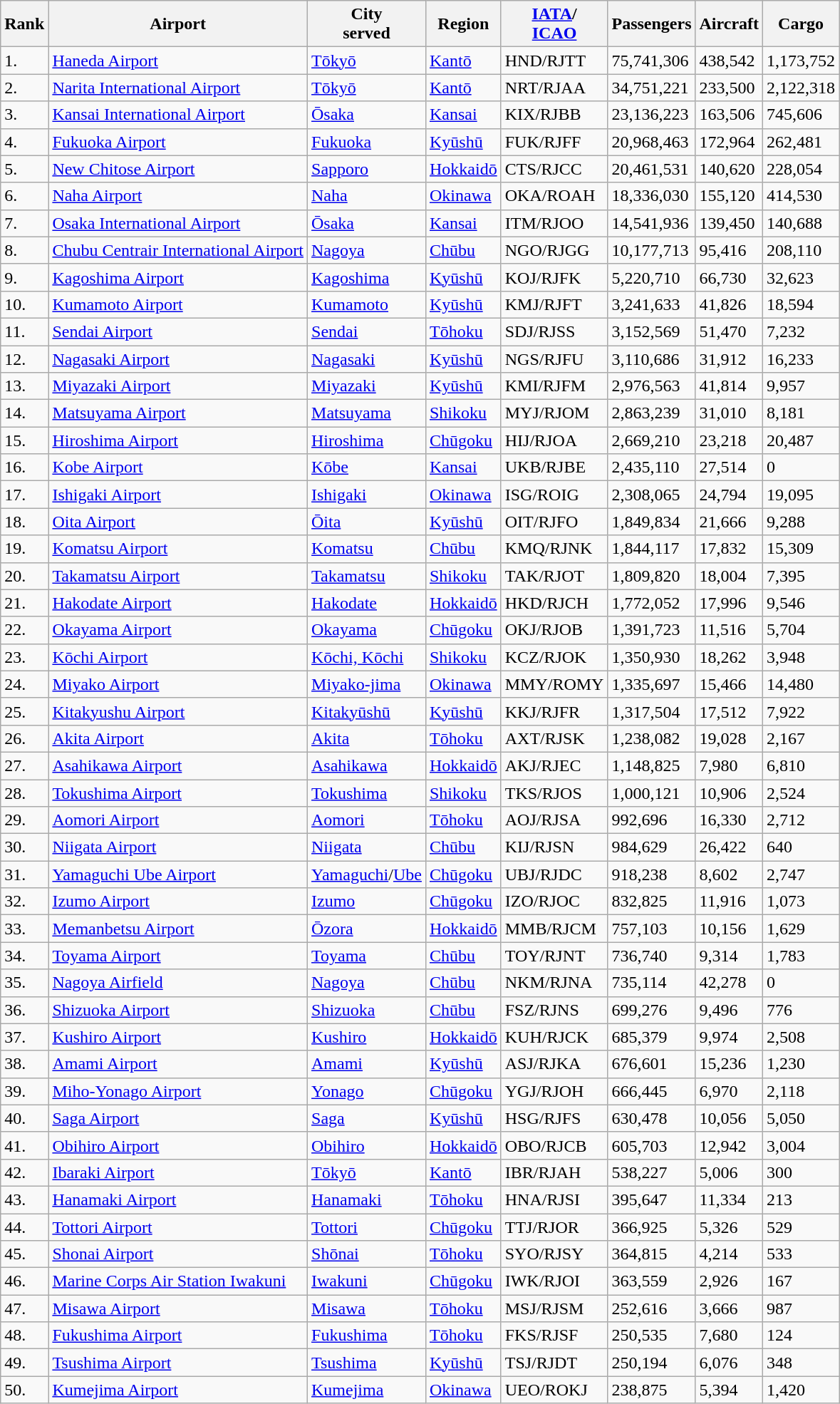<table class="wikitable sortable">
<tr>
<th>Rank</th>
<th>Airport</th>
<th>City<br>served</th>
<th>Region</th>
<th><a href='#'>IATA</a>/<br><a href='#'>ICAO</a></th>
<th>Passengers</th>
<th>Aircraft</th>
<th>Cargo</th>
</tr>
<tr>
<td>1.</td>
<td><a href='#'>Haneda Airport</a></td>
<td><a href='#'>Tōkyō</a></td>
<td><a href='#'>Kantō</a></td>
<td>HND/RJTT</td>
<td>75,741,306</td>
<td>438,542</td>
<td>1,173,752</td>
</tr>
<tr>
<td>2.</td>
<td><a href='#'>Narita International Airport</a></td>
<td><a href='#'>Tōkyō</a></td>
<td><a href='#'>Kantō</a></td>
<td>NRT/RJAA</td>
<td>34,751,221</td>
<td>233,500</td>
<td>2,122,318</td>
</tr>
<tr>
<td>3.</td>
<td><a href='#'>Kansai International Airport</a></td>
<td><a href='#'>Ōsaka</a></td>
<td><a href='#'>Kansai</a></td>
<td>KIX/RJBB</td>
<td>23,136,223</td>
<td>163,506</td>
<td>745,606</td>
</tr>
<tr>
<td>4.</td>
<td><a href='#'>Fukuoka Airport</a></td>
<td><a href='#'>Fukuoka</a></td>
<td><a href='#'>Kyūshū</a></td>
<td>FUK/RJFF</td>
<td>20,968,463</td>
<td>172,964</td>
<td>262,481</td>
</tr>
<tr>
<td>5.</td>
<td><a href='#'>New Chitose Airport</a></td>
<td><a href='#'>Sapporo</a></td>
<td><a href='#'>Hokkaidō</a></td>
<td>CTS/RJCC</td>
<td>20,461,531</td>
<td>140,620</td>
<td>228,054</td>
</tr>
<tr>
<td>6.</td>
<td><a href='#'>Naha Airport</a></td>
<td><a href='#'>Naha</a></td>
<td><a href='#'>Okinawa</a></td>
<td>OKA/ROAH</td>
<td>18,336,030</td>
<td>155,120</td>
<td>414,530</td>
</tr>
<tr>
<td>7.</td>
<td><a href='#'>Osaka International Airport</a></td>
<td><a href='#'>Ōsaka</a></td>
<td><a href='#'>Kansai</a></td>
<td>ITM/RJOO</td>
<td>14,541,936</td>
<td>139,450</td>
<td>140,688</td>
</tr>
<tr>
<td>8.</td>
<td><a href='#'>Chubu Centrair International Airport</a></td>
<td><a href='#'>Nagoya</a></td>
<td><a href='#'>Chūbu</a></td>
<td>NGO/RJGG</td>
<td>10,177,713</td>
<td>95,416</td>
<td>208,110</td>
</tr>
<tr>
<td>9.</td>
<td><a href='#'>Kagoshima Airport</a></td>
<td><a href='#'>Kagoshima</a></td>
<td><a href='#'>Kyūshū</a></td>
<td>KOJ/RJFK</td>
<td>5,220,710</td>
<td>66,730</td>
<td>32,623</td>
</tr>
<tr>
<td>10.</td>
<td><a href='#'>Kumamoto Airport</a></td>
<td><a href='#'>Kumamoto</a></td>
<td><a href='#'>Kyūshū</a></td>
<td>KMJ/RJFT</td>
<td>3,241,633</td>
<td>41,826</td>
<td>18,594</td>
</tr>
<tr>
<td>11.</td>
<td><a href='#'>Sendai Airport</a></td>
<td><a href='#'>Sendai</a></td>
<td><a href='#'>Tōhoku</a></td>
<td>SDJ/RJSS</td>
<td>3,152,569</td>
<td>51,470</td>
<td>7,232</td>
</tr>
<tr>
<td>12.</td>
<td><a href='#'>Nagasaki Airport</a></td>
<td><a href='#'>Nagasaki</a></td>
<td><a href='#'>Kyūshū</a></td>
<td>NGS/RJFU</td>
<td>3,110,686</td>
<td>31,912</td>
<td>16,233</td>
</tr>
<tr>
<td>13.</td>
<td><a href='#'>Miyazaki Airport</a></td>
<td><a href='#'>Miyazaki</a></td>
<td><a href='#'>Kyūshū</a></td>
<td>KMI/RJFM</td>
<td>2,976,563</td>
<td>41,814</td>
<td>9,957</td>
</tr>
<tr>
<td>14.</td>
<td><a href='#'>Matsuyama Airport</a></td>
<td><a href='#'>Matsuyama</a></td>
<td><a href='#'>Shikoku</a></td>
<td>MYJ/RJOM</td>
<td>2,863,239</td>
<td>31,010</td>
<td>8,181</td>
</tr>
<tr>
<td>15.</td>
<td><a href='#'>Hiroshima Airport</a></td>
<td><a href='#'>Hiroshima</a></td>
<td><a href='#'>Chūgoku</a></td>
<td>HIJ/RJOA</td>
<td>2,669,210</td>
<td>23,218</td>
<td>20,487</td>
</tr>
<tr>
<td>16.</td>
<td><a href='#'>Kobe Airport</a></td>
<td><a href='#'>Kōbe</a></td>
<td><a href='#'>Kansai</a></td>
<td>UKB/RJBE</td>
<td>2,435,110</td>
<td>27,514</td>
<td>0</td>
</tr>
<tr>
<td>17.</td>
<td><a href='#'>Ishigaki Airport</a></td>
<td><a href='#'>Ishigaki</a></td>
<td><a href='#'>Okinawa</a></td>
<td>ISG/ROIG</td>
<td>2,308,065</td>
<td>24,794</td>
<td>19,095</td>
</tr>
<tr>
<td>18.</td>
<td><a href='#'>Oita Airport</a></td>
<td><a href='#'>Ōita</a></td>
<td><a href='#'>Kyūshū</a></td>
<td>OIT/RJFO</td>
<td>1,849,834</td>
<td>21,666</td>
<td>9,288</td>
</tr>
<tr>
<td>19.</td>
<td><a href='#'>Komatsu Airport</a></td>
<td><a href='#'>Komatsu</a></td>
<td><a href='#'>Chūbu</a></td>
<td>KMQ/RJNK</td>
<td>1,844,117</td>
<td>17,832</td>
<td>15,309</td>
</tr>
<tr>
<td>20.</td>
<td><a href='#'>Takamatsu Airport</a></td>
<td><a href='#'>Takamatsu</a></td>
<td><a href='#'>Shikoku</a></td>
<td>TAK/RJOT</td>
<td>1,809,820</td>
<td>18,004</td>
<td>7,395</td>
</tr>
<tr>
<td>21.</td>
<td><a href='#'>Hakodate Airport</a></td>
<td><a href='#'>Hakodate</a></td>
<td><a href='#'>Hokkaidō</a></td>
<td>HKD/RJCH</td>
<td>1,772,052</td>
<td>17,996</td>
<td>9,546</td>
</tr>
<tr>
<td>22.</td>
<td><a href='#'>Okayama Airport</a></td>
<td><a href='#'>Okayama</a></td>
<td><a href='#'>Chūgoku</a></td>
<td>OKJ/RJOB</td>
<td>1,391,723</td>
<td>11,516</td>
<td>5,704</td>
</tr>
<tr>
<td>23.</td>
<td><a href='#'>Kōchi Airport</a></td>
<td><a href='#'>Kōchi, Kōchi</a></td>
<td><a href='#'>Shikoku</a></td>
<td>KCZ/RJOK</td>
<td>1,350,930</td>
<td>18,262</td>
<td>3,948</td>
</tr>
<tr>
<td>24.</td>
<td><a href='#'>Miyako Airport</a></td>
<td><a href='#'>Miyako-jima</a></td>
<td><a href='#'>Okinawa</a></td>
<td>MMY/ROMY</td>
<td>1,335,697</td>
<td>15,466</td>
<td>14,480</td>
</tr>
<tr>
<td>25.</td>
<td><a href='#'>Kitakyushu Airport</a></td>
<td><a href='#'>Kitakyūshū</a></td>
<td><a href='#'>Kyūshū</a></td>
<td>KKJ/RJFR</td>
<td>1,317,504</td>
<td>17,512</td>
<td>7,922</td>
</tr>
<tr>
<td>26.</td>
<td><a href='#'>Akita Airport</a></td>
<td><a href='#'>Akita</a></td>
<td><a href='#'>Tōhoku</a></td>
<td>AXT/RJSK</td>
<td>1,238,082</td>
<td>19,028</td>
<td>2,167</td>
</tr>
<tr>
<td>27.</td>
<td><a href='#'>Asahikawa Airport</a></td>
<td><a href='#'>Asahikawa</a></td>
<td><a href='#'>Hokkaidō</a></td>
<td>AKJ/RJEC</td>
<td>1,148,825</td>
<td>7,980</td>
<td>6,810</td>
</tr>
<tr>
<td>28.</td>
<td><a href='#'>Tokushima Airport</a></td>
<td><a href='#'>Tokushima</a></td>
<td><a href='#'>Shikoku</a></td>
<td>TKS/RJOS</td>
<td>1,000,121</td>
<td>10,906</td>
<td>2,524</td>
</tr>
<tr>
<td>29.</td>
<td><a href='#'>Aomori Airport</a></td>
<td><a href='#'>Aomori</a></td>
<td><a href='#'>Tōhoku</a></td>
<td>AOJ/RJSA</td>
<td>992,696</td>
<td>16,330</td>
<td>2,712</td>
</tr>
<tr>
<td>30.</td>
<td><a href='#'>Niigata Airport</a></td>
<td><a href='#'>Niigata</a></td>
<td><a href='#'>Chūbu</a></td>
<td>KIJ/RJSN</td>
<td>984,629</td>
<td>26,422</td>
<td>640</td>
</tr>
<tr>
<td>31.</td>
<td><a href='#'>Yamaguchi Ube Airport</a></td>
<td><a href='#'>Yamaguchi</a>/<a href='#'>Ube</a></td>
<td><a href='#'>Chūgoku</a></td>
<td>UBJ/RJDC</td>
<td>918,238</td>
<td>8,602</td>
<td>2,747</td>
</tr>
<tr>
<td>32.</td>
<td><a href='#'>Izumo Airport</a></td>
<td><a href='#'>Izumo</a></td>
<td><a href='#'>Chūgoku</a></td>
<td>IZO/RJOC</td>
<td>832,825</td>
<td>11,916</td>
<td>1,073</td>
</tr>
<tr>
<td>33.</td>
<td><a href='#'>Memanbetsu Airport</a></td>
<td><a href='#'>Ōzora</a></td>
<td><a href='#'>Hokkaidō</a></td>
<td>MMB/RJCM</td>
<td>757,103</td>
<td>10,156</td>
<td>1,629</td>
</tr>
<tr>
<td>34.</td>
<td><a href='#'>Toyama Airport</a></td>
<td><a href='#'>Toyama</a></td>
<td><a href='#'>Chūbu</a></td>
<td>TOY/RJNT</td>
<td>736,740</td>
<td>9,314</td>
<td>1,783</td>
</tr>
<tr>
<td>35.</td>
<td><a href='#'>Nagoya Airfield</a></td>
<td><a href='#'>Nagoya</a></td>
<td><a href='#'>Chūbu</a></td>
<td>NKM/RJNA</td>
<td>735,114</td>
<td>42,278</td>
<td>0</td>
</tr>
<tr>
<td>36.</td>
<td><a href='#'>Shizuoka Airport</a></td>
<td><a href='#'>Shizuoka</a></td>
<td><a href='#'>Chūbu</a></td>
<td>FSZ/RJNS</td>
<td>699,276</td>
<td>9,496</td>
<td>776</td>
</tr>
<tr>
<td>37.</td>
<td><a href='#'>Kushiro Airport</a></td>
<td><a href='#'>Kushiro</a></td>
<td><a href='#'>Hokkaidō</a></td>
<td>KUH/RJCK</td>
<td>685,379</td>
<td>9,974</td>
<td>2,508</td>
</tr>
<tr>
<td>38.</td>
<td><a href='#'>Amami Airport</a></td>
<td><a href='#'>Amami</a></td>
<td><a href='#'>Kyūshū</a></td>
<td>ASJ/RJKA</td>
<td>676,601</td>
<td>15,236</td>
<td>1,230</td>
</tr>
<tr>
<td>39.</td>
<td><a href='#'>Miho-Yonago Airport</a></td>
<td><a href='#'>Yonago</a></td>
<td><a href='#'>Chūgoku</a></td>
<td>YGJ/RJOH</td>
<td>666,445</td>
<td>6,970</td>
<td>2,118</td>
</tr>
<tr>
<td>40.</td>
<td><a href='#'>Saga Airport</a></td>
<td><a href='#'>Saga</a></td>
<td><a href='#'>Kyūshū</a></td>
<td>HSG/RJFS</td>
<td>630,478</td>
<td>10,056</td>
<td>5,050</td>
</tr>
<tr>
<td>41.</td>
<td><a href='#'>Obihiro Airport</a></td>
<td><a href='#'>Obihiro</a></td>
<td><a href='#'>Hokkaidō</a></td>
<td>OBO/RJCB</td>
<td>605,703</td>
<td>12,942</td>
<td>3,004</td>
</tr>
<tr>
<td>42.</td>
<td><a href='#'>Ibaraki Airport</a></td>
<td><a href='#'>Tōkyō</a></td>
<td><a href='#'>Kantō</a></td>
<td>IBR/RJAH</td>
<td>538,227</td>
<td>5,006</td>
<td>300</td>
</tr>
<tr>
<td>43.</td>
<td><a href='#'>Hanamaki Airport</a></td>
<td><a href='#'>Hanamaki</a></td>
<td><a href='#'>Tōhoku</a></td>
<td>HNA/RJSI</td>
<td>395,647</td>
<td>11,334</td>
<td>213</td>
</tr>
<tr>
<td>44.</td>
<td><a href='#'>Tottori Airport</a></td>
<td><a href='#'>Tottori</a></td>
<td><a href='#'>Chūgoku</a></td>
<td>TTJ/RJOR</td>
<td>366,925</td>
<td>5,326</td>
<td>529</td>
</tr>
<tr>
<td>45.</td>
<td><a href='#'>Shonai Airport</a></td>
<td><a href='#'>Shōnai</a></td>
<td><a href='#'>Tōhoku</a></td>
<td>SYO/RJSY</td>
<td>364,815</td>
<td>4,214</td>
<td>533</td>
</tr>
<tr>
<td>46.</td>
<td><a href='#'>Marine Corps Air Station Iwakuni</a></td>
<td><a href='#'>Iwakuni</a></td>
<td><a href='#'>Chūgoku</a></td>
<td>IWK/RJOI</td>
<td>363,559</td>
<td>2,926</td>
<td>167</td>
</tr>
<tr>
<td>47.</td>
<td><a href='#'>Misawa Airport</a></td>
<td><a href='#'>Misawa</a></td>
<td><a href='#'>Tōhoku</a></td>
<td>MSJ/RJSM</td>
<td>252,616</td>
<td>3,666</td>
<td>987</td>
</tr>
<tr>
<td>48.</td>
<td><a href='#'>Fukushima Airport</a></td>
<td><a href='#'>Fukushima</a></td>
<td><a href='#'>Tōhoku</a></td>
<td>FKS/RJSF</td>
<td>250,535</td>
<td>7,680</td>
<td>124</td>
</tr>
<tr>
<td>49.</td>
<td><a href='#'>Tsushima Airport</a></td>
<td><a href='#'>Tsushima</a></td>
<td><a href='#'>Kyūshū</a></td>
<td>TSJ/RJDT</td>
<td>250,194</td>
<td>6,076</td>
<td>348</td>
</tr>
<tr>
<td>50.</td>
<td><a href='#'>Kumejima Airport</a></td>
<td><a href='#'>Kumejima</a></td>
<td><a href='#'>Okinawa</a></td>
<td>UEO/ROKJ</td>
<td>238,875</td>
<td>5,394</td>
<td>1,420</td>
</tr>
</table>
